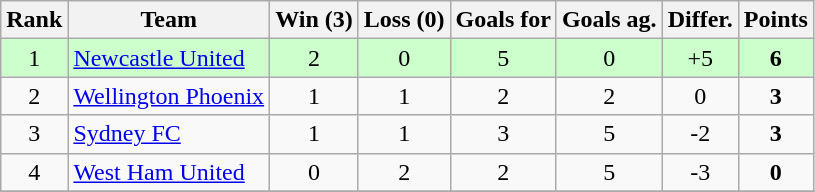<table class="wikitable" style="text-align: center;">
<tr>
<th>Rank</th>
<th>Team</th>
<th>Win (3)</th>
<th>Loss (0)</th>
<th>Goals for</th>
<th>Goals ag.</th>
<th>Differ.</th>
<th>Points</th>
</tr>
<tr bgcolor=#ccffcc>
<td>1</td>
<td align="left"> <a href='#'>Newcastle United</a></td>
<td>2</td>
<td>0</td>
<td>5</td>
<td>0</td>
<td>+5</td>
<td><strong>6</strong></td>
</tr>
<tr>
<td>2</td>
<td align="left"> <a href='#'>Wellington Phoenix</a></td>
<td>1</td>
<td>1</td>
<td>2</td>
<td>2</td>
<td>0</td>
<td><strong>3</strong></td>
</tr>
<tr>
<td>3</td>
<td align="left"> <a href='#'>Sydney FC</a></td>
<td>1</td>
<td>1</td>
<td>3</td>
<td>5</td>
<td>-2</td>
<td><strong>3</strong></td>
</tr>
<tr>
<td>4</td>
<td align="left"> <a href='#'>West Ham United</a></td>
<td>0</td>
<td>2</td>
<td>2</td>
<td>5</td>
<td>-3</td>
<td><strong>0</strong></td>
</tr>
<tr>
</tr>
</table>
